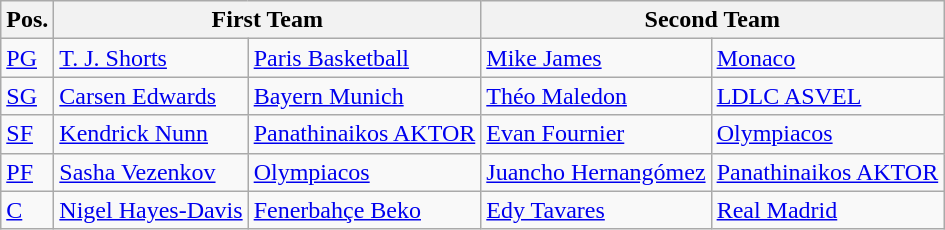<table | class="wikitable">
<tr>
<th>Pos.</th>
<th colspan="2" style="text-align:center;"!>First Team</th>
<th colspan="2">Second Team</th>
</tr>
<tr>
<td><a href='#'>PG</a></td>
<td> <a href='#'>T. J. Shorts</a></td>
<td> <a href='#'>Paris Basketball</a></td>
<td> <a href='#'>Mike James</a></td>
<td> <a href='#'>Monaco</a></td>
</tr>
<tr>
<td><a href='#'>SG</a></td>
<td> <a href='#'>Carsen Edwards</a></td>
<td> <a href='#'>Bayern Munich</a></td>
<td> <a href='#'>Théo Maledon</a></td>
<td> <a href='#'>LDLC ASVEL</a></td>
</tr>
<tr>
<td><a href='#'>SF</a></td>
<td> <a href='#'>Kendrick Nunn</a></td>
<td> <a href='#'>Panathinaikos AKTOR</a></td>
<td> <a href='#'>Evan Fournier</a></td>
<td> <a href='#'>Olympiacos</a></td>
</tr>
<tr>
<td><a href='#'>PF</a></td>
<td> <a href='#'>Sasha Vezenkov</a></td>
<td> <a href='#'>Olympiacos</a></td>
<td> <a href='#'>Juancho Hernangómez</a></td>
<td> <a href='#'>Panathinaikos AKTOR</a></td>
</tr>
<tr>
<td><a href='#'>C</a></td>
<td> <a href='#'>Nigel Hayes-Davis</a></td>
<td> <a href='#'>Fenerbahçe Beko</a></td>
<td> <a href='#'>Edy Tavares</a></td>
<td> <a href='#'>Real Madrid</a></td>
</tr>
</table>
